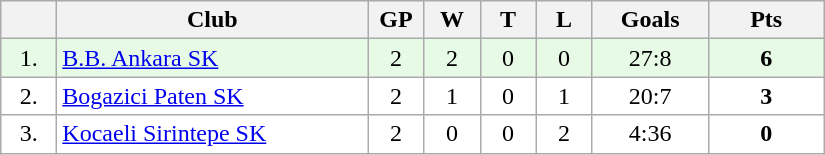<table class="wikitable">
<tr>
<th width="30"></th>
<th width="200">Club</th>
<th width="30">GP</th>
<th width="30">W</th>
<th width="30">T</th>
<th width="30">L</th>
<th width="70">Goals</th>
<th width="70">Pts</th>
</tr>
<tr bgcolor="#e6fae6" align="center">
<td>1.</td>
<td align="left"><a href='#'>B.B. Ankara SK</a></td>
<td>2</td>
<td>2</td>
<td>0</td>
<td>0</td>
<td>27:8</td>
<td><strong>6</strong></td>
</tr>
<tr bgcolor="#FFFFFF" align="center">
<td>2.</td>
<td align="left"><a href='#'>Bogazici Paten SK</a></td>
<td>2</td>
<td>1</td>
<td>0</td>
<td>1</td>
<td>20:7</td>
<td><strong>3</strong></td>
</tr>
<tr bgcolor="#FFFFFF" align="center">
<td>3.</td>
<td align="left"><a href='#'>Kocaeli Sirintepe SK</a></td>
<td>2</td>
<td>0</td>
<td>0</td>
<td>2</td>
<td>4:36</td>
<td><strong>0</strong></td>
</tr>
</table>
